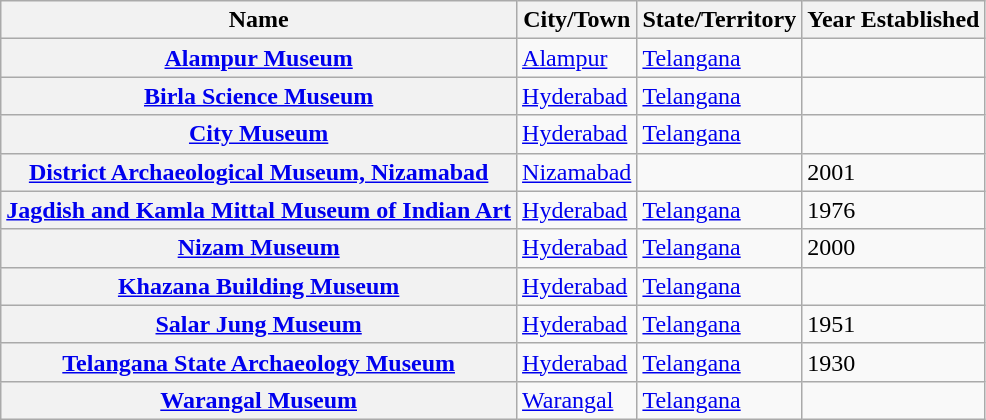<table class="wikitable sortable">
<tr>
<th scope=col>Name</th>
<th scope=col>City/Town</th>
<th scope=col>State/Territory</th>
<th scope=col>Year Established</th>
</tr>
<tr>
<th scope=row><a href='#'>Alampur Museum</a></th>
<td><a href='#'>Alampur</a></td>
<td><a href='#'>Telangana</a></td>
<td></td>
</tr>
<tr>
<th scope=row><a href='#'>Birla Science Museum</a></th>
<td><a href='#'>Hyderabad</a></td>
<td><a href='#'>Telangana</a></td>
<td></td>
</tr>
<tr>
<th scope=row><a href='#'>City Museum</a></th>
<td><a href='#'>Hyderabad</a></td>
<td><a href='#'>Telangana</a></td>
<td></td>
</tr>
<tr>
<th scope=row><a href='#'>District Archaeological Museum, Nizamabad</a></th>
<td><a href='#'>Nizamabad</a></td>
<td></td>
<td>2001</td>
</tr>
<tr>
<th scope=row><a href='#'>Jagdish and Kamla Mittal Museum of Indian Art</a></th>
<td><a href='#'>Hyderabad</a></td>
<td><a href='#'>Telangana</a></td>
<td>1976</td>
</tr>
<tr>
<th scope=row><a href='#'>Nizam Museum</a></th>
<td><a href='#'>Hyderabad</a></td>
<td><a href='#'>Telangana</a></td>
<td>2000</td>
</tr>
<tr>
<th scope=row><a href='#'>Khazana Building Museum</a></th>
<td><a href='#'>Hyderabad</a></td>
<td><a href='#'>Telangana</a></td>
<td></td>
</tr>
<tr>
<th scope=row><a href='#'>Salar Jung Museum</a></th>
<td><a href='#'>Hyderabad</a></td>
<td><a href='#'>Telangana</a></td>
<td>1951</td>
</tr>
<tr>
<th scope=row><a href='#'>Telangana State Archaeology Museum</a></th>
<td><a href='#'>Hyderabad</a></td>
<td><a href='#'>Telangana</a></td>
<td>1930</td>
</tr>
<tr>
<th scope=row><a href='#'>Warangal Museum</a></th>
<td><a href='#'>Warangal</a></td>
<td><a href='#'>Telangana</a></td>
<td></td>
</tr>
</table>
